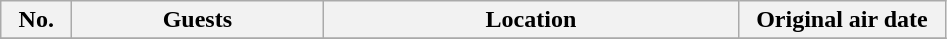<table class="wikitable plainrowheaders">
<tr>
<th width="40px">No.</th>
<th width="160px">Guests</th>
<th width="270px">Location</th>
<th width="130px">Original air date</th>
</tr>
<tr>
</tr>
</table>
